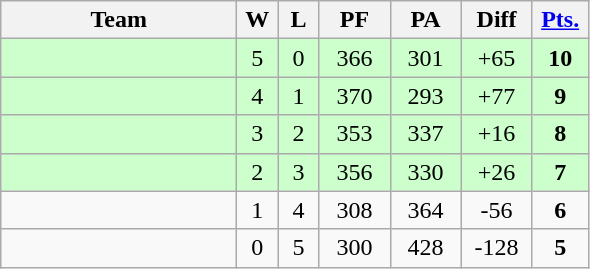<table class=wikitable>
<tr align=center>
<th width=150px>Team</th>
<th width=20px>W</th>
<th width=20px>L</th>
<th width=40px>PF</th>
<th width=40px>PA</th>
<th width=40px>Diff</th>
<th width=30px><a href='#'>Pts.</a></th>
</tr>
<tr align=center bgcolor="#ccffcc">
<td align=left></td>
<td>5</td>
<td>0</td>
<td>366</td>
<td>301</td>
<td>+65</td>
<td><strong>10</strong></td>
</tr>
<tr align=center bgcolor="#ccffcc">
<td align=left></td>
<td>4</td>
<td>1</td>
<td>370</td>
<td>293</td>
<td>+77</td>
<td><strong>9</strong></td>
</tr>
<tr align=center bgcolor="#ccffcc">
<td align=left></td>
<td>3</td>
<td>2</td>
<td>353</td>
<td>337</td>
<td>+16</td>
<td><strong>8</strong></td>
</tr>
<tr align=center bgcolor="#ccffcc">
<td align=left></td>
<td>2</td>
<td>3</td>
<td>356</td>
<td>330</td>
<td>+26</td>
<td><strong>7</strong></td>
</tr>
<tr align=center>
<td align=left></td>
<td>1</td>
<td>4</td>
<td>308</td>
<td>364</td>
<td>-56</td>
<td><strong>6</strong></td>
</tr>
<tr align=center>
<td align=left></td>
<td>0</td>
<td>5</td>
<td>300</td>
<td>428</td>
<td>-128</td>
<td><strong>5</strong></td>
</tr>
</table>
